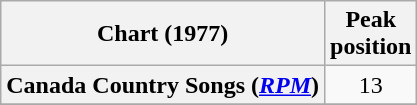<table class="wikitable sortable plainrowheaders" style="text-align:center">
<tr>
<th scope="col">Chart (1977)</th>
<th scope="col">Peak<br> position</th>
</tr>
<tr>
<th scope="row">Canada Country Songs (<em><a href='#'>RPM</a></em>)</th>
<td>13</td>
</tr>
<tr>
</tr>
<tr>
</tr>
</table>
